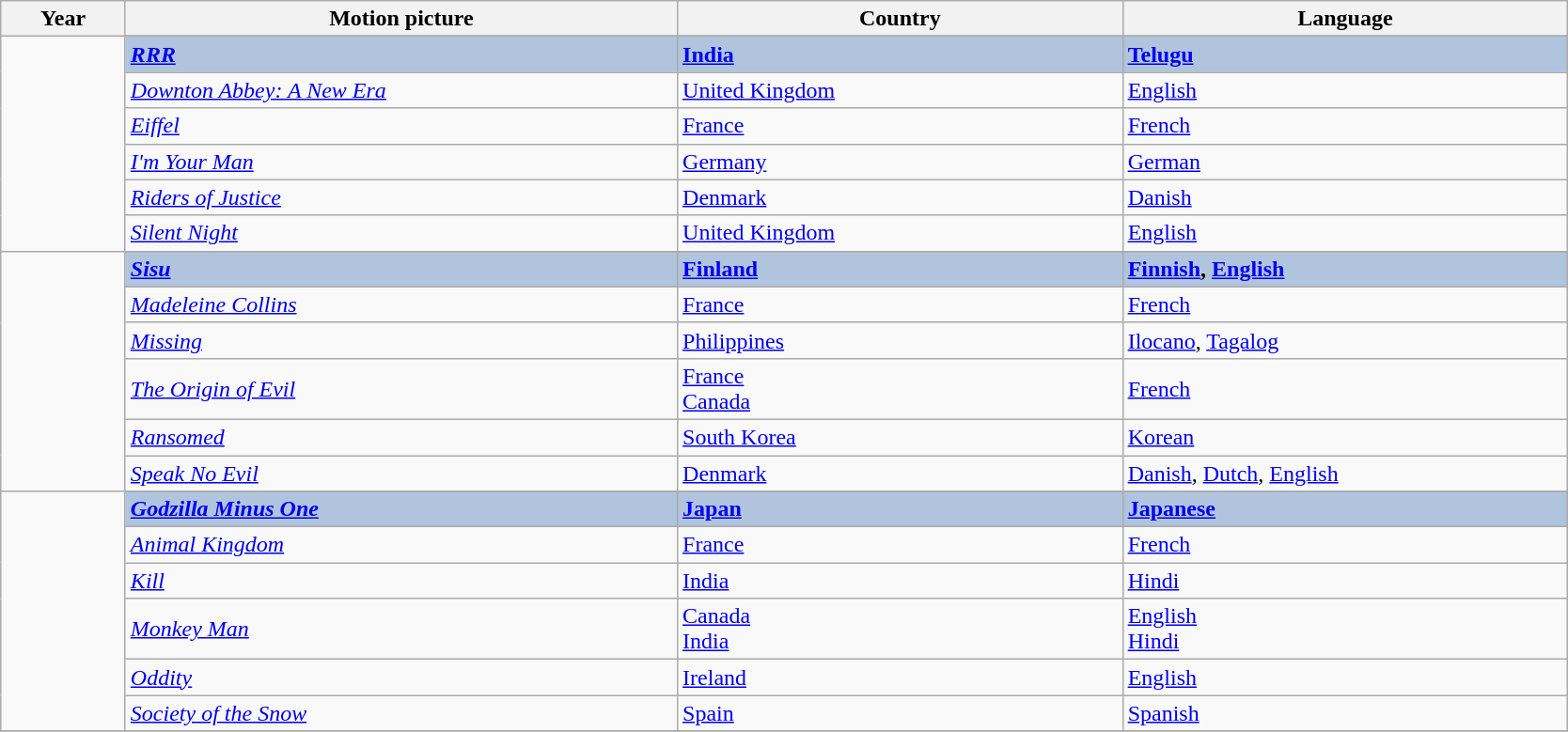<table class="wikitable" width="88%" align="center">
<tr>
<th width=7%>Year</th>
<th width=31%>Motion picture</th>
<th width=25%>Country</th>
<th width=25%>Language</th>
</tr>
<tr>
<td rowspan="7"></td>
</tr>
<tr>
<td style="background:#B0C4DE;"><strong><em><a href='#'>RRR</a></em></strong></td>
<td style="background:#B0C4DE;"><strong> <a href='#'>India</a></strong></td>
<td style="background:#B0C4DE;"><strong><a href='#'>Telugu</a></strong></td>
</tr>
<tr>
<td><em><a href='#'>Downton Abbey: A New Era</a></em></td>
<td> <a href='#'>United Kingdom</a></td>
<td><a href='#'>English</a></td>
</tr>
<tr>
<td><em><a href='#'>Eiffel</a></em></td>
<td> <a href='#'>France</a></td>
<td><a href='#'>French</a></td>
</tr>
<tr>
<td><em><a href='#'>I'm Your Man</a></em></td>
<td> <a href='#'>Germany</a></td>
<td><a href='#'>German</a></td>
</tr>
<tr>
<td><em><a href='#'>Riders of Justice</a></em></td>
<td> <a href='#'>Denmark</a></td>
<td><a href='#'>Danish</a></td>
</tr>
<tr>
<td><em><a href='#'>Silent Night</a></em></td>
<td> <a href='#'>United Kingdom</a></td>
<td><a href='#'>English</a></td>
</tr>
<tr>
<td rowspan="7"></td>
</tr>
<tr>
<td style="background:#B0C4DE;"><strong><em><a href='#'>Sisu</a></em></strong></td>
<td style="background:#B0C4DE;"> <strong><a href='#'>Finland</a></strong></td>
<td style="background:#B0C4DE;"><strong><a href='#'>Finnish</a>, <a href='#'>English</a></strong></td>
</tr>
<tr>
<td><em><a href='#'>Madeleine Collins</a></em></td>
<td> <a href='#'>France</a></td>
<td><a href='#'>French</a></td>
</tr>
<tr>
<td><em><a href='#'>Missing</a></em></td>
<td> <a href='#'>Philippines</a></td>
<td><a href='#'>Ilocano</a>, <a href='#'>Tagalog</a></td>
</tr>
<tr>
<td><em><a href='#'>The Origin of Evil</a></em></td>
<td> <a href='#'>France</a><br> <a href='#'>Canada</a></td>
<td><a href='#'>French</a></td>
</tr>
<tr>
<td><em><a href='#'>Ransomed</a></em></td>
<td> <a href='#'>South Korea</a></td>
<td><a href='#'>Korean</a></td>
</tr>
<tr>
<td><em><a href='#'>Speak No Evil</a></em></td>
<td> <a href='#'>Denmark</a></td>
<td><a href='#'>Danish</a>, <a href='#'>Dutch</a>, <a href='#'>English</a></td>
</tr>
<tr>
<td rowspan="7"></td>
</tr>
<tr>
<td style="background:#B0C4DE;"><strong><em><a href='#'>Godzilla Minus One</a></em></strong></td>
<td style="background:#B0C4DE;"> <strong><a href='#'>Japan</a></strong></td>
<td style="background:#B0C4DE;"><strong><a href='#'>Japanese</a></strong></td>
</tr>
<tr>
<td><em><a href='#'>Animal Kingdom</a></em></td>
<td> <a href='#'>France</a></td>
<td><a href='#'>French</a></td>
</tr>
<tr>
<td><em><a href='#'>Kill</a></em></td>
<td> <a href='#'>India</a></td>
<td><a href='#'>Hindi</a></td>
</tr>
<tr>
<td><em><a href='#'>Monkey Man</a></em></td>
<td> <a href='#'>Canada</a><br> <a href='#'>India</a></td>
<td><a href='#'>English</a><br><a href='#'>Hindi</a></td>
</tr>
<tr>
<td><em><a href='#'>Oddity</a></em></td>
<td> <a href='#'>Ireland</a></td>
<td><a href='#'>English</a></td>
</tr>
<tr>
<td><em><a href='#'>Society of the Snow</a></em></td>
<td> <a href='#'>Spain</a></td>
<td><a href='#'>Spanish</a></td>
</tr>
<tr>
</tr>
</table>
